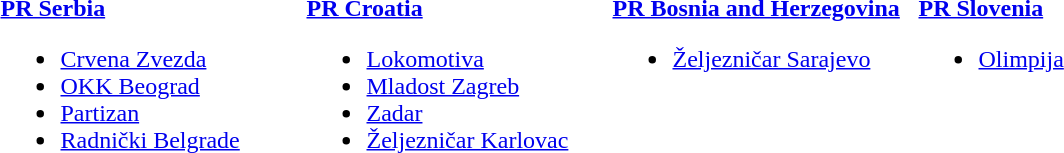<table>
<tr>
<td style="width:200px; vertical-align:top;"><strong> <a href='#'>PR Serbia</a></strong><br><ul><li><a href='#'>Crvena Zvezda</a></li><li><a href='#'>OKK Beograd</a></li><li><a href='#'>Partizan</a></li><li><a href='#'>Radnički Belgrade</a></li></ul></td>
<td style="width:200px; vertical-align:top;"><strong> <a href='#'>PR Croatia</a></strong><br><ul><li><a href='#'>Lokomotiva</a></li><li><a href='#'>Mladost Zagreb</a></li><li><a href='#'>Zadar</a></li><li><a href='#'>Željezničar Karlovac</a></li></ul></td>
<td style="width:200px; vertical-align:top;"><strong> <a href='#'>PR Bosnia and Herzegovina</a></strong><br><ul><li><a href='#'>Željezničar Sarajevo</a></li></ul></td>
<td style="width:200px; vertical-align:top;"><strong> <a href='#'>PR Slovenia</a></strong><br><ul><li><a href='#'>Olimpija</a></li></ul></td>
</tr>
</table>
